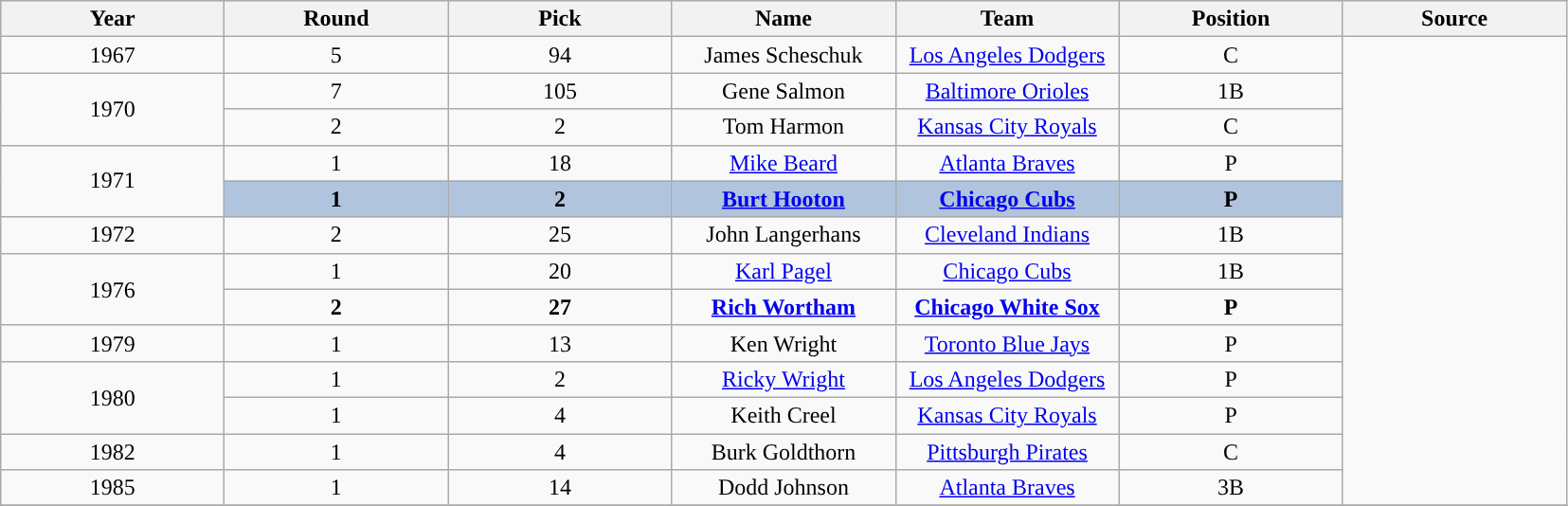<table class="wikitable" style="text-align:center">
<tr>
<th style="width:150px; ">Year</th>
<th style="width:150px; ">Round</th>
<th style="width:150px; ">Pick</th>
<th style="width:150px; ">Name</th>
<th style="width:150px; ">Team</th>
<th style="width:150px; ">Position</th>
<th style="width:150px; ">Source</th>
</tr>
<tr>
<td rowspan="1">1967</td>
<td>5</td>
<td>94</td>
<td>James Scheschuk</td>
<td><a href='#'>Los Angeles Dodgers</a></td>
<td>C</td>
<td rowspan="13"></td>
</tr>
<tr>
<td rowspan="2">1970</td>
<td>7</td>
<td>105</td>
<td>Gene Salmon</td>
<td><a href='#'>Baltimore Orioles</a></td>
<td>1B</td>
</tr>
<tr>
<td>2</td>
<td>2</td>
<td>Tom Harmon</td>
<td><a href='#'>Kansas City Royals</a></td>
<td>C</td>
</tr>
<tr>
<td rowspan="2">1971</td>
<td>1</td>
<td>18</td>
<td><a href='#'>Mike Beard</a></td>
<td><a href='#'>Atlanta Braves</a></td>
<td>P</td>
</tr>
<tr>
<td style="background-color:lightsteelblue;"><strong>1</strong></td>
<td style="background-color:lightsteelblue;"><strong>2</strong></td>
<td style="background-color:lightsteelblue;"><strong><a href='#'>Burt Hooton</a></strong></td>
<td style="background-color:lightsteelblue;"><strong><a href='#'>Chicago Cubs</a></strong></td>
<td style="background-color:lightsteelblue;"><strong>P</strong></td>
</tr>
<tr>
<td rowspan="1">1972</td>
<td>2</td>
<td>25</td>
<td>John Langerhans</td>
<td><a href='#'>Cleveland Indians</a></td>
<td>1B</td>
</tr>
<tr>
<td rowspan="2">1976</td>
<td>1</td>
<td>20</td>
<td><a href='#'>Karl Pagel</a></td>
<td><a href='#'>Chicago Cubs</a></td>
<td>1B</td>
</tr>
<tr>
<td><strong>2</strong></td>
<td><strong>27</strong></td>
<td><strong><a href='#'>Rich Wortham</a></strong></td>
<td><strong><a href='#'>Chicago White Sox</a></strong></td>
<td><strong>P</strong></td>
</tr>
<tr>
<td rowspan="1">1979</td>
<td>1</td>
<td>13</td>
<td>Ken Wright</td>
<td><a href='#'>Toronto Blue Jays</a></td>
<td>P</td>
</tr>
<tr>
<td rowspan="2">1980</td>
<td>1</td>
<td>2</td>
<td><a href='#'>Ricky Wright</a></td>
<td><a href='#'>Los Angeles Dodgers</a></td>
<td>P</td>
</tr>
<tr>
<td>1</td>
<td>4</td>
<td>Keith Creel</td>
<td><a href='#'>Kansas City Royals</a></td>
<td>P</td>
</tr>
<tr>
<td rowspan="1">1982</td>
<td>1</td>
<td>4</td>
<td>Burk Goldthorn</td>
<td><a href='#'>Pittsburgh Pirates</a></td>
<td>C</td>
</tr>
<tr>
<td rowspan="1">1985</td>
<td>1</td>
<td>14</td>
<td>Dodd Johnson</td>
<td><a href='#'>Atlanta Braves</a></td>
<td>3B</td>
</tr>
<tr>
</tr>
</table>
